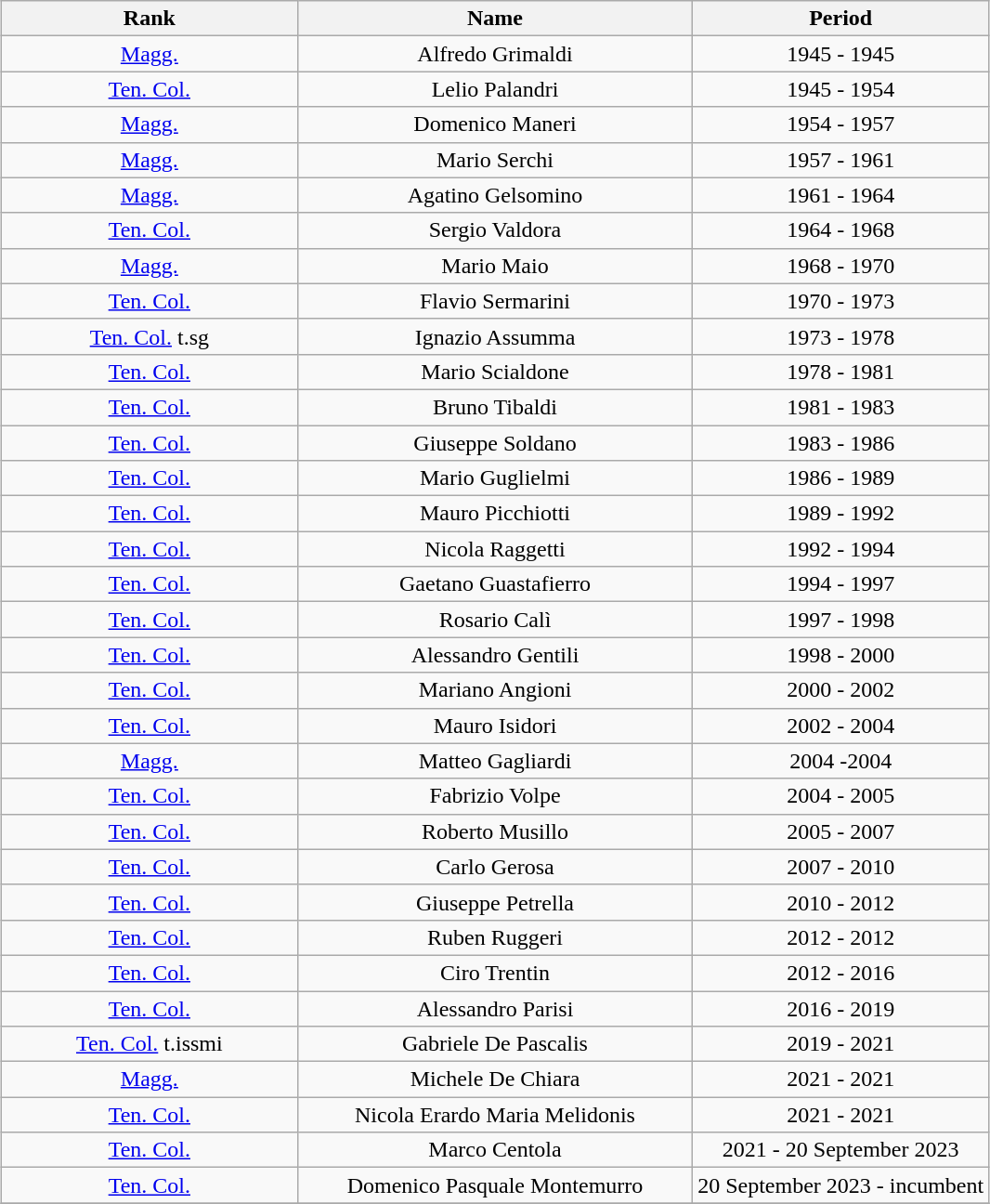<table class="wikitable unsortable" style="margin:auto;clear:both;">
<tr>
<th width="30%">Rank</th>
<th width="40%">Name</th>
<th width="30%">Period</th>
</tr>
<tr align=center>
<td><a href='#'>Magg.</a></td>
<td>Alfredo Grimaldi</td>
<td>1945 - 1945</td>
</tr>
<tr align=center>
<td><a href='#'>Ten. Col.</a></td>
<td>Lelio Palandri</td>
<td>1945 - 1954</td>
</tr>
<tr align=center>
<td><a href='#'>Magg.</a></td>
<td>Domenico Maneri</td>
<td>1954 - 1957</td>
</tr>
<tr align=center>
<td><a href='#'>Magg.</a></td>
<td>Mario Serchi</td>
<td>1957 - 1961</td>
</tr>
<tr align=center>
<td><a href='#'>Magg.</a></td>
<td>Agatino Gelsomino</td>
<td>1961 - 1964</td>
</tr>
<tr align=center>
<td><a href='#'>Ten. Col.</a></td>
<td>Sergio Valdora</td>
<td>1964 - 1968</td>
</tr>
<tr align=center>
<td><a href='#'>Magg.</a></td>
<td>Mario Maio</td>
<td>1968 - 1970</td>
</tr>
<tr align=center>
<td><a href='#'>Ten. Col.</a></td>
<td>Flavio Sermarini</td>
<td>1970 - 1973</td>
</tr>
<tr align=center>
<td><a href='#'>Ten. Col.</a> t.sg</td>
<td>Ignazio Assumma</td>
<td>1973 - 1978</td>
</tr>
<tr align=center>
<td><a href='#'>Ten. Col.</a></td>
<td>Mario Scialdone</td>
<td>1978 - 1981</td>
</tr>
<tr align=center>
<td><a href='#'>Ten. Col.</a></td>
<td>Bruno Tibaldi</td>
<td>1981 - 1983</td>
</tr>
<tr align=center>
<td><a href='#'>Ten. Col.</a></td>
<td>Giuseppe Soldano</td>
<td>1983 - 1986</td>
</tr>
<tr align=center>
<td><a href='#'>Ten. Col.</a></td>
<td>Mario Guglielmi</td>
<td>1986 - 1989</td>
</tr>
<tr align=center>
<td><a href='#'>Ten. Col.</a></td>
<td>Mauro Picchiotti</td>
<td>1989 - 1992</td>
</tr>
<tr align=center>
<td><a href='#'>Ten. Col.</a></td>
<td>Nicola Raggetti</td>
<td>1992 - 1994</td>
</tr>
<tr align=center>
<td><a href='#'>Ten. Col.</a></td>
<td>Gaetano Guastafierro</td>
<td>1994 - 1997</td>
</tr>
<tr align=center>
<td><a href='#'>Ten. Col.</a></td>
<td>Rosario Calì</td>
<td>1997 - 1998</td>
</tr>
<tr align=center>
<td><a href='#'>Ten. Col.</a></td>
<td>Alessandro Gentili</td>
<td>1998 - 2000</td>
</tr>
<tr align=center>
<td><a href='#'>Ten. Col.</a></td>
<td>Mariano Angioni</td>
<td>2000 - 2002</td>
</tr>
<tr align=center>
<td><a href='#'>Ten. Col.</a></td>
<td>Mauro Isidori</td>
<td>2002 - 2004</td>
</tr>
<tr align=center>
<td><a href='#'>Magg.</a></td>
<td>Matteo Gagliardi</td>
<td>2004 -2004</td>
</tr>
<tr align=center>
<td><a href='#'>Ten. Col.</a></td>
<td>Fabrizio Volpe</td>
<td>2004 - 2005</td>
</tr>
<tr align=center>
<td><a href='#'>Ten. Col.</a></td>
<td>Roberto Musillo</td>
<td>2005 - 2007</td>
</tr>
<tr align=center>
<td><a href='#'>Ten. Col.</a></td>
<td>Carlo Gerosa</td>
<td>2007 - 2010</td>
</tr>
<tr align=center>
<td><a href='#'>Ten. Col.</a></td>
<td>Giuseppe Petrella</td>
<td>2010 - 2012</td>
</tr>
<tr align=center>
<td><a href='#'>Ten. Col.</a></td>
<td>Ruben Ruggeri</td>
<td>2012 - 2012</td>
</tr>
<tr align=center>
<td><a href='#'>Ten. Col.</a></td>
<td>Ciro Trentin</td>
<td>2012 - 2016</td>
</tr>
<tr align=center>
<td><a href='#'>Ten. Col.</a></td>
<td>Alessandro Parisi</td>
<td>2016 - 2019</td>
</tr>
<tr align=center>
<td><a href='#'>Ten. Col.</a> t.issmi</td>
<td>Gabriele De Pascalis</td>
<td>2019 - 2021</td>
</tr>
<tr align=center>
<td><a href='#'>Magg.</a></td>
<td>Michele De Chiara</td>
<td>2021 - 2021</td>
</tr>
<tr align=center>
<td><a href='#'>Ten. Col.</a></td>
<td>Nicola Erardo Maria Melidonis</td>
<td>2021 - 2021</td>
</tr>
<tr align="center">
<td><a href='#'>Ten. Col.</a></td>
<td>Marco Centola</td>
<td>2021 - 20 September 2023</td>
</tr>
<tr align=center>
<td><a href='#'>Ten. Col.</a></td>
<td>Domenico Pasquale Montemurro</td>
<td>20 September 2023 - incumbent</td>
</tr>
<tr align=center>
</tr>
</table>
